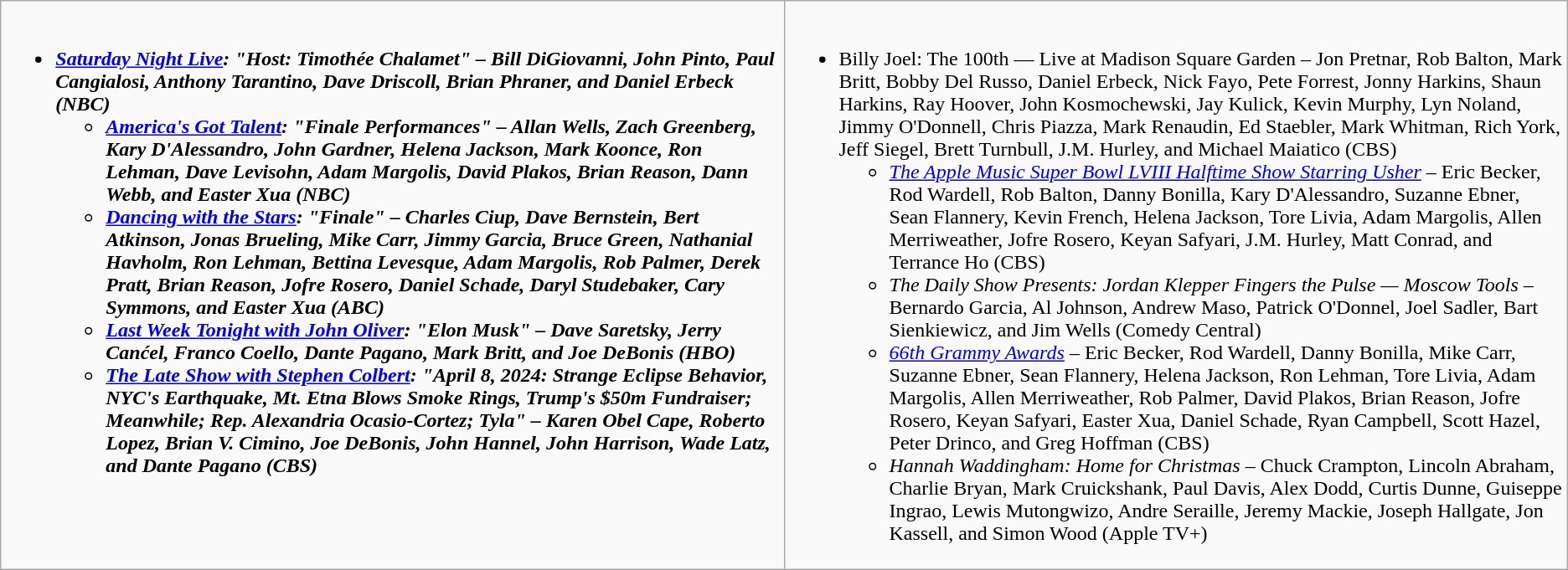<table class="wikitable">
<tr>
<td style="vertical-align:top;" width="50%"><br><ul><li><strong><em><a href='#'>Saturday Night Live</a><em>: "Host: Timothée Chalamet" – Bill DiGiovanni, John Pinto, Paul Cangialosi, Anthony Tarantino, Dave Driscoll, Brian Phraner, and Daniel Erbeck (NBC)<strong><ul><li></em><a href='#'>America's Got Talent</a><em>: "Finale Performances" – Allan Wells, Zach Greenberg, Kary D'Alessandro, John Gardner, Helena Jackson, Mark Koonce, Ron Lehman, Dave Levisohn, Adam Margolis, David Plakos, Brian Reason, Dann Webb, and Easter Xua (NBC)</li><li></em><a href='#'>Dancing with the Stars</a><em>: "Finale" – Charles Ciup, Dave Bernstein, Bert Atkinson, Jonas Brueling, Mike Carr, Jimmy Garcia, Bruce Green, Nathanial Havholm, Ron Lehman, Bettina Levesque, Adam Margolis, Rob Palmer, Derek Pratt, Brian Reason, Jofre Rosero, Daniel Schade, Daryl Studebaker, Cary Symmons, and Easter Xua (ABC)</li><li></em><a href='#'>Last Week Tonight with John Oliver</a><em>: "Elon Musk" – Dave Saretsky, Jerry Canćel, Franco Coello, Dante Pagano, Mark Britt, and Joe DeBonis (HBO)</li><li></em><a href='#'>The Late Show with Stephen Colbert</a><em>: "April 8, 2024: Strange Eclipse Behavior, NYC's Earthquake, Mt. Etna Blows Smoke Rings, Trump's $50m Fundraiser; Meanwhile; Rep. Alexandria Ocasio-Cortez; Tyla" – Karen Obel Cape, Roberto Lopez, Brian V. Cimino, Joe DeBonis, John Hannel, John Harrison, Wade Latz, and Dante Pagano (CBS)</li></ul></li></ul></td>
<td style="vertical-align:top;" width="50%"><br><ul><li></em></strong>Billy Joel: The 100th — Live at Madison Square Garden</em> – Jon Pretnar, Rob Balton, Mark Britt, Bobby Del Russo, Daniel Erbeck, Nick Fayo, Pete Forrest, Jonny Harkins, Shaun Harkins, Ray Hoover, John Kosmochewski, Jay Kulick, Kevin Murphy, Lyn Noland, Jimmy O'Donnell, Chris Piazza, Mark Renaudin, Ed Staebler, Mark Whitman, Rich York, Jeff Siegel, Brett Turnbull, J.M. Hurley, and Michael Maiatico (CBS)</strong><ul><li><em><a href='#'>The Apple Music Super Bowl LVIII Halftime Show Starring Usher</a></em> – Eric Becker, Rod Wardell, Rob Balton, Danny Bonilla, Kary D'Alessandro, Suzanne Ebner, Sean Flannery, Kevin French, Helena Jackson, Tore Livia, Adam Margolis, Allen Merriweather, Jofre Rosero, Keyan Safyari, J.M. Hurley, Matt Conrad, and Terrance Ho (CBS)</li><li><em>The Daily Show Presents: Jordan Klepper Fingers the Pulse — Moscow Tools</em> – Bernardo Garcia, Al Johnson, Andrew Maso, Patrick O'Donnel, Joel Sadler, Bart Sienkiewicz, and Jim Wells (Comedy Central)</li><li><em><a href='#'>66th Grammy Awards</a></em> – Eric Becker, Rod Wardell, Danny Bonilla, Mike Carr, Suzanne Ebner, Sean Flannery, Helena Jackson, Ron Lehman, Tore Livia, Adam Margolis, Allen Merriweather, Rob Palmer, David Plakos, Brian Reason, Jofre Rosero, Keyan Safyari, Easter Xua, Daniel Schade, Ryan Campbell, Scott Hazel, Peter Drinco, and Greg Hoffman (CBS)</li><li><em>Hannah Waddingham: Home for Christmas</em> – Chuck Crampton, Lincoln Abraham, Charlie Bryan, Mark Cruickshank, Paul Davis, Alex Dodd, Curtis Dunne, Guiseppe Ingrao, Lewis Mutongwizo, Andre Seraille, Jeremy Mackie, Joseph Hallgate, Jon Kassell, and Simon Wood (Apple TV+)</li></ul></li></ul></td>
</tr>
</table>
